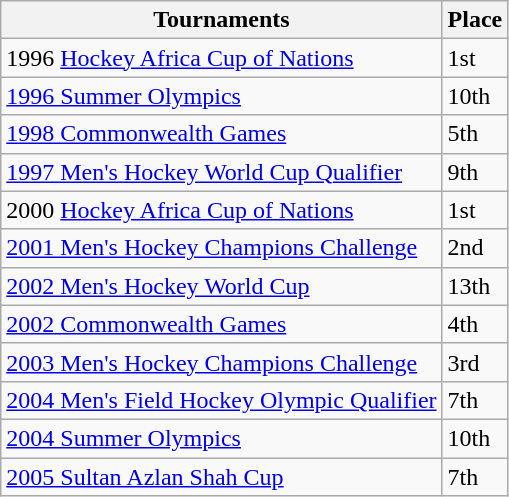<table class="wikitable collapsible">
<tr>
<th>Tournaments</th>
<th>Place</th>
</tr>
<tr>
<td>1996 <a href='#'>Hockey Africa Cup of Nations</a></td>
<td>1st</td>
</tr>
<tr>
<td><a href='#'>1996 Summer Olympics</a></td>
<td>10th</td>
</tr>
<tr>
<td><a href='#'>1998 Commonwealth Games</a></td>
<td>5th</td>
</tr>
<tr>
<td><a href='#'>1997 Men's Hockey World Cup Qualifier</a></td>
<td>9th</td>
</tr>
<tr>
<td>2000 <a href='#'>Hockey Africa Cup of Nations</a></td>
<td>1st</td>
</tr>
<tr>
<td><a href='#'>2001 Men's Hockey Champions Challenge</a></td>
<td>2nd</td>
</tr>
<tr>
<td><a href='#'>2002 Men's Hockey World Cup</a></td>
<td>13th</td>
</tr>
<tr>
<td><a href='#'>2002 Commonwealth Games</a></td>
<td>4th</td>
</tr>
<tr>
<td><a href='#'>2003 Men's Hockey Champions Challenge</a></td>
<td>3rd</td>
</tr>
<tr>
<td><a href='#'>2004 Men's Field Hockey Olympic Qualifier</a></td>
<td>7th</td>
</tr>
<tr>
<td><a href='#'>2004 Summer Olympics</a></td>
<td>10th</td>
</tr>
<tr>
<td><a href='#'>2005 Sultan Azlan Shah Cup</a></td>
<td>7th</td>
</tr>
</table>
